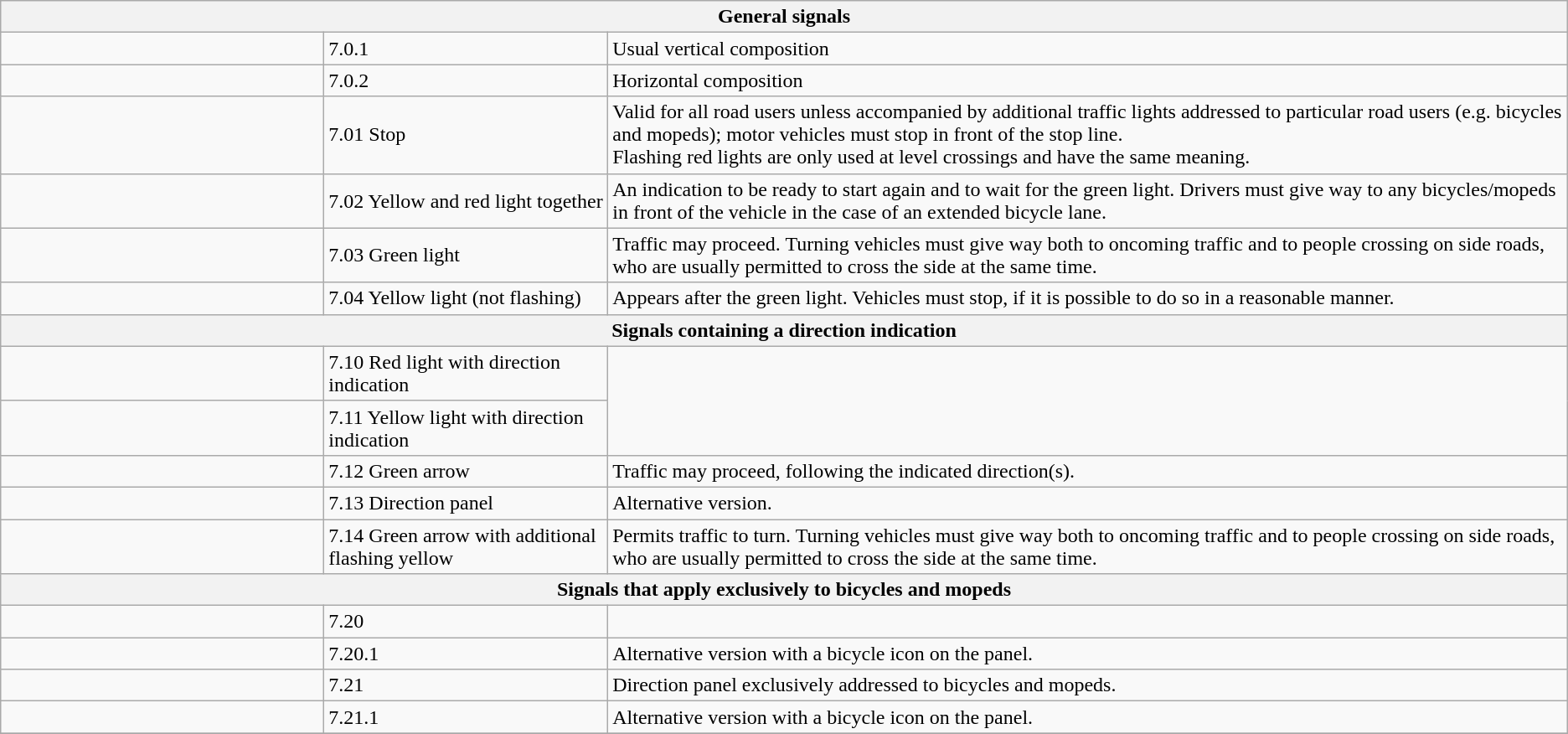<table class="wikitable">
<tr>
<th colspan=3>General signals</th>
</tr>
<tr>
<td style="text-align:center; width: 250px;"></td>
<td>7.0.1</td>
<td>Usual vertical composition</td>
</tr>
<tr>
<td style="text-align:center"></td>
<td>7.0.2</td>
<td>Horizontal composition</td>
</tr>
<tr>
<td style="text-align:center"></td>
<td>7.01 Stop</td>
<td>Valid for all road users unless accompanied by additional traffic lights addressed to particular road users (e.g. bicycles and mopeds); motor vehicles must stop in front of the stop line.<br>Flashing red lights are only used at level crossings and have the same meaning.</td>
</tr>
<tr>
<td style="text-align:center"></td>
<td>7.02 Yellow and red light together</td>
<td>An indication to be ready to start again and to wait for the green light. Drivers must give way to any bicycles/mopeds in front of the vehicle in the case of an extended bicycle lane.</td>
</tr>
<tr>
<td style="text-align:center"></td>
<td>7.03 Green light</td>
<td>Traffic may proceed. Turning vehicles must give way both to oncoming traffic and to people crossing on side roads, who are usually permitted to cross the side at the same time.</td>
</tr>
<tr>
<td style="text-align:center"></td>
<td>7.04 Yellow light (not flashing)</td>
<td>Appears after the green light. Vehicles must stop, if it is possible to do so in a reasonable manner.</td>
</tr>
<tr>
<th colspan=3>Signals containing a direction indication</th>
</tr>
<tr>
<td style="text-align:center"> </td>
<td>7.10 Red light with direction indication</td>
</tr>
<tr>
<td style="text-align:center"></td>
<td>7.11 Yellow light with direction indication</td>
</tr>
<tr>
<td style="text-align:center">  </td>
<td>7.12 Green arrow</td>
<td>Traffic may proceed, following the indicated direction(s).</td>
</tr>
<tr>
<td style="text-align:center"></td>
<td>7.13 Direction panel</td>
<td>Alternative version.</td>
</tr>
<tr>
<td style="text-align:center"> </td>
<td>7.14 Green arrow with additional flashing yellow</td>
<td>Permits traffic to turn. Turning vehicles must give way both to oncoming traffic and to people crossing on side roads, who are usually permitted to cross the side at the same time.</td>
</tr>
<tr>
<th colspan=3>Signals that apply exclusively to bicycles and mopeds</th>
</tr>
<tr>
<td style="text-align:center"></td>
<td>7.20</td>
</tr>
<tr>
<td style="text-align:center"></td>
<td>7.20.1</td>
<td>Alternative version with a bicycle icon on the panel.</td>
</tr>
<tr>
<td style="text-align:center"></td>
<td>7.21</td>
<td>Direction panel exclusively addressed to bicycles and mopeds.</td>
</tr>
<tr>
<td style="text-align:center"></td>
<td>7.21.1</td>
<td>Alternative version with a bicycle icon on the panel.</td>
</tr>
<tr>
</tr>
</table>
